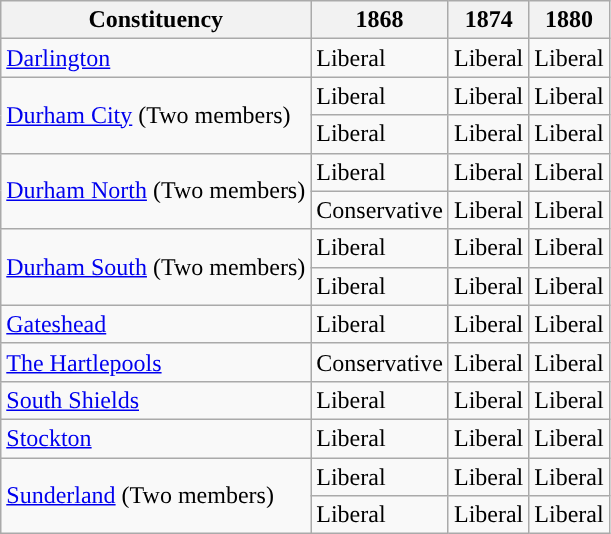<table class="wikitable">
<tr>
<th>Constituency</th>
<th>1868</th>
<th>1874</th>
<th>1880</th>
</tr>
<tr>
<td><a href='#'>Darlington</a></td>
<td>Liberal</td>
<td>Liberal</td>
<td>Liberal</td>
</tr>
<tr>
<td rowspan="2"><a href='#'>Durham City</a> (Two members)</td>
<td>Liberal</td>
<td>Liberal</td>
<td>Liberal</td>
</tr>
<tr>
<td>Liberal</td>
<td>Liberal</td>
<td>Liberal</td>
</tr>
<tr>
<td rowspan="2"><a href='#'>Durham North</a> (Two members)</td>
<td>Liberal</td>
<td>Liberal</td>
<td>Liberal</td>
</tr>
<tr>
<td>Conservative</td>
<td>Liberal</td>
<td>Liberal</td>
</tr>
<tr>
<td rowspan="2"><a href='#'>Durham South</a> (Two members)</td>
<td>Liberal</td>
<td>Liberal</td>
<td>Liberal</td>
</tr>
<tr>
<td>Liberal</td>
<td>Liberal</td>
<td>Liberal</td>
</tr>
<tr>
<td><a href='#'>Gateshead</a></td>
<td>Liberal</td>
<td>Liberal</td>
<td>Liberal</td>
</tr>
<tr>
<td><a href='#'>The Hartlepools</a></td>
<td>Conservative</td>
<td>Liberal</td>
<td>Liberal</td>
</tr>
<tr>
<td><a href='#'>South Shields</a></td>
<td>Liberal</td>
<td>Liberal</td>
<td>Liberal</td>
</tr>
<tr>
<td><a href='#'>Stockton</a></td>
<td>Liberal</td>
<td>Liberal</td>
<td>Liberal</td>
</tr>
<tr>
<td rowspan="2"><a href='#'>Sunderland</a> (Two members)</td>
<td>Liberal</td>
<td>Liberal</td>
<td>Liberal</td>
</tr>
<tr>
<td>Liberal</td>
<td>Liberal</td>
<td>Liberal</td>
</tr>
</table>
